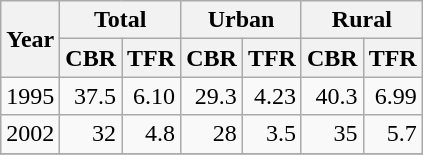<table class="wikitable">
<tr>
<th rowspan=2>Year</th>
<th colspan=2>Total</th>
<th colspan=2>Urban</th>
<th colspan=2>Rural</th>
</tr>
<tr>
<th>CBR</th>
<th>TFR</th>
<th>CBR</th>
<th>TFR</th>
<th>CBR</th>
<th>TFR</th>
</tr>
<tr>
<td>1995</td>
<td style="text-align:right;">37.5</td>
<td style="text-align:right;">6.10</td>
<td style="text-align:right;">29.3</td>
<td style="text-align:right;">4.23</td>
<td style="text-align:right;">40.3</td>
<td style="text-align:right;">6.99</td>
</tr>
<tr>
<td>2002</td>
<td style="text-align:right;">32</td>
<td style="text-align:right;">4.8</td>
<td style="text-align:right;">28</td>
<td style="text-align:right;">3.5</td>
<td style="text-align:right;">35</td>
<td style="text-align:right;">5.7</td>
</tr>
<tr>
</tr>
</table>
